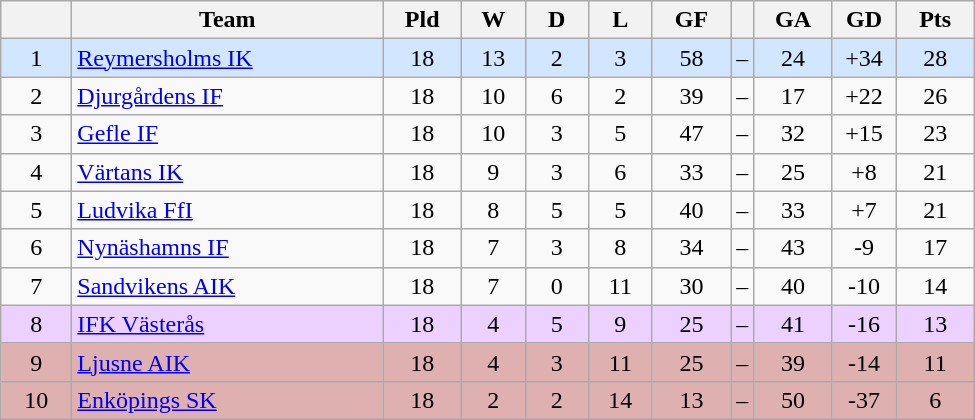<table class="wikitable" style="text-align: center;">
<tr>
<th style="width: 40px;"></th>
<th style="width: 200px;">Team</th>
<th style="width: 45px;">Pld</th>
<th style="width: 35px;">W</th>
<th style="width: 35px;">D</th>
<th style="width: 35px;">L</th>
<th style="width: 45px;">GF</th>
<th></th>
<th style="width: 45px;">GA</th>
<th style="width: 35px;">GD</th>
<th style="width: 45px;">Pts</th>
</tr>
<tr style="background: #d2e6ff">
<td>1</td>
<td style="text-align: left;"><a href='#'>Reymersholms IK</a></td>
<td>18</td>
<td>13</td>
<td>2</td>
<td>3</td>
<td>58</td>
<td>–</td>
<td>24</td>
<td>+34</td>
<td>28</td>
</tr>
<tr>
<td>2</td>
<td style="text-align: left;"><a href='#'>Djurgårdens IF</a></td>
<td>18</td>
<td>10</td>
<td>6</td>
<td>2</td>
<td>39</td>
<td>–</td>
<td>17</td>
<td>+22</td>
<td>26</td>
</tr>
<tr>
<td>3</td>
<td style="text-align: left;"><a href='#'>Gefle IF</a></td>
<td>18</td>
<td>10</td>
<td>3</td>
<td>5</td>
<td>47</td>
<td>–</td>
<td>32</td>
<td>+15</td>
<td>23</td>
</tr>
<tr>
<td>4</td>
<td style="text-align: left;"><a href='#'>Värtans IK</a></td>
<td>18</td>
<td>9</td>
<td>3</td>
<td>6</td>
<td>33</td>
<td>–</td>
<td>25</td>
<td>+8</td>
<td>21</td>
</tr>
<tr>
<td>5</td>
<td style="text-align: left;"><a href='#'>Ludvika FfI</a></td>
<td>18</td>
<td>8</td>
<td>5</td>
<td>5</td>
<td>40</td>
<td>–</td>
<td>33</td>
<td>+7</td>
<td>21</td>
</tr>
<tr>
<td>6</td>
<td style="text-align: left;"><a href='#'>Nynäshamns IF</a></td>
<td>18</td>
<td>7</td>
<td>3</td>
<td>8</td>
<td>34</td>
<td>–</td>
<td>43</td>
<td>-9</td>
<td>17</td>
</tr>
<tr>
<td>7</td>
<td style="text-align: left;"><a href='#'>Sandvikens AIK</a></td>
<td>18</td>
<td>7</td>
<td>0</td>
<td>11</td>
<td>30</td>
<td>–</td>
<td>40</td>
<td>-10</td>
<td>14</td>
</tr>
<tr style="background: #ecd1ff">
<td>8</td>
<td style="text-align: left;"><a href='#'>IFK Västerås</a></td>
<td>18</td>
<td>4</td>
<td>5</td>
<td>9</td>
<td>25</td>
<td>–</td>
<td>41</td>
<td>-16</td>
<td>13</td>
</tr>
<tr style="background: #deb0b0">
<td>9</td>
<td style="text-align: left;"><a href='#'>Ljusne AIK</a></td>
<td>18</td>
<td>4</td>
<td>3</td>
<td>11</td>
<td>25</td>
<td>–</td>
<td>39</td>
<td>-14</td>
<td>11</td>
</tr>
<tr style="background: #deb0b0">
<td>10</td>
<td style="text-align: left;"><a href='#'>Enköpings SK</a></td>
<td>18</td>
<td>2</td>
<td>2</td>
<td>14</td>
<td>13</td>
<td>–</td>
<td>50</td>
<td>-37</td>
<td>6</td>
</tr>
</table>
